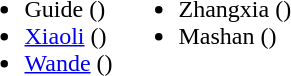<table>
<tr>
<td valign="top"><br><ul><li>Guide ()</li><li><a href='#'>Xiaoli</a> ()</li><li><a href='#'>Wande</a> ()</li></ul></td>
<td valign="top"><br><ul><li>Zhangxia ()</li><li>Mashan ()</li></ul></td>
</tr>
</table>
